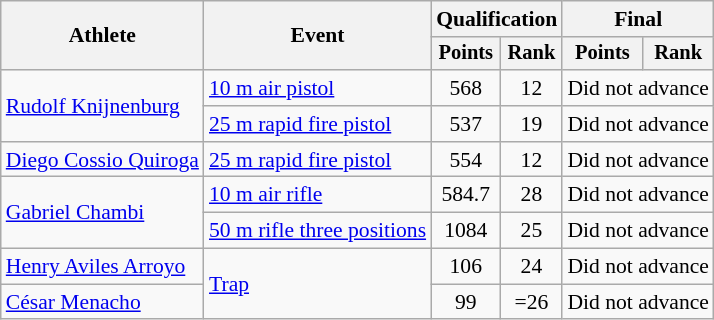<table class="wikitable" style="font-size:90%">
<tr>
<th rowspan=2>Athlete</th>
<th rowspan=2>Event</th>
<th colspan=2>Qualification</th>
<th colspan=2>Final</th>
</tr>
<tr style="font-size:95%">
<th>Points</th>
<th>Rank</th>
<th>Points</th>
<th>Rank</th>
</tr>
<tr align=center>
<td align=left rowspan=2><a href='#'>Rudolf Knijnenburg</a></td>
<td align=left><a href='#'>10 m air pistol</a></td>
<td>568</td>
<td>12</td>
<td colspan=2>Did not advance</td>
</tr>
<tr align=center>
<td align=left><a href='#'>25 m rapid fire pistol</a></td>
<td>537</td>
<td>19</td>
<td colspan=2>Did not advance</td>
</tr>
<tr align=center>
<td align=left><a href='#'>Diego Cossio Quiroga</a></td>
<td align=left><a href='#'>25 m rapid fire pistol</a></td>
<td>554</td>
<td>12</td>
<td colspan=2>Did not advance</td>
</tr>
<tr align=center>
<td align=left rowspan=2><a href='#'>Gabriel Chambi</a></td>
<td align=left><a href='#'>10 m air rifle</a></td>
<td>584.7</td>
<td>28</td>
<td colspan=2>Did not advance</td>
</tr>
<tr align=center>
<td align=left><a href='#'>50 m rifle three positions</a></td>
<td>1084</td>
<td>25</td>
<td colspan=2>Did not advance</td>
</tr>
<tr align=center>
<td align=left><a href='#'>Henry Aviles Arroyo</a></td>
<td align=left rowspan=2><a href='#'>Trap</a></td>
<td>106</td>
<td>24</td>
<td colspan=2>Did not advance</td>
</tr>
<tr align=center>
<td align=left><a href='#'>César Menacho</a></td>
<td>99</td>
<td>=26</td>
<td colspan=2>Did not advance</td>
</tr>
</table>
